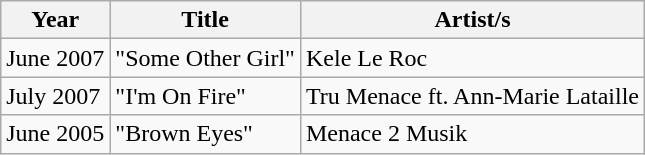<table class="wikitable">
<tr>
<th>Year</th>
<th>Title</th>
<th>Artist/s</th>
</tr>
<tr>
<td>June 2007</td>
<td>"Some Other Girl"</td>
<td>Kele Le Roc</td>
</tr>
<tr>
<td>July 2007</td>
<td>"I'm On Fire"</td>
<td>Tru Menace ft. Ann-Marie Lataille</td>
</tr>
<tr>
<td>June 2005</td>
<td>"Brown Eyes"</td>
<td>Menace 2 Musik</td>
</tr>
</table>
